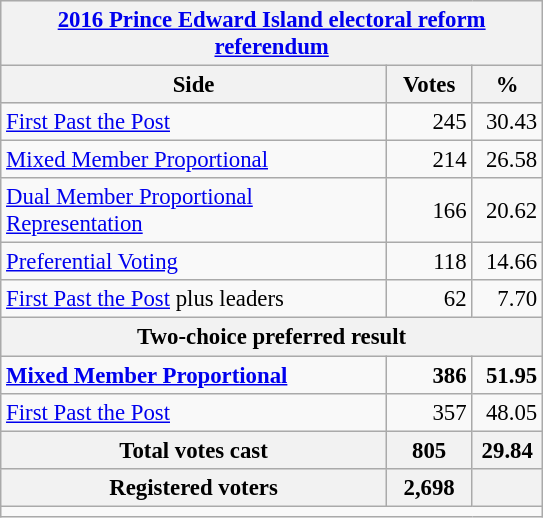<table class="wikitable" style="font-size: 95%; clear:both">
<tr style="background-color:#E9E9E9">
<th colspan=4><a href='#'>2016 Prince Edward Island electoral reform referendum</a></th>
</tr>
<tr style="background-color:#E9E9E9">
<th style="width: 250px">Side</th>
<th style="width: 50px">Votes</th>
<th style="width: 40px">%</th>
</tr>
<tr>
<td><a href='#'>First Past the Post</a></td>
<td align="right">245</td>
<td align="right">30.43</td>
</tr>
<tr>
<td><a href='#'>Mixed Member Proportional</a></td>
<td align="right">214</td>
<td align="right">26.58</td>
</tr>
<tr>
<td><a href='#'>Dual Member Proportional Representation</a></td>
<td align="right">166</td>
<td align="right">20.62</td>
</tr>
<tr>
<td><a href='#'>Preferential Voting</a></td>
<td align="right">118</td>
<td align="right">14.66</td>
</tr>
<tr>
<td><a href='#'>First Past the Post</a> plus leaders</td>
<td align="right">62</td>
<td align="right">7.70</td>
</tr>
<tr style="background-color:#E9E9E9">
<th colspan=4 align="left">Two-choice preferred result</th>
</tr>
<tr>
<td><strong><a href='#'>Mixed Member Proportional</a></strong></td>
<td align="right"><strong>386</strong></td>
<td align="right"><strong>51.95</strong></td>
</tr>
<tr>
<td><a href='#'>First Past the Post</a></td>
<td align="right">357</td>
<td align="right">48.05</td>
</tr>
<tr bgcolor="white">
<th align="center">Total votes cast</th>
<th align="right">805</th>
<th align="right">29.84</th>
</tr>
<tr bgcolor="white">
<th align="center">Registered voters</th>
<th align="right">2,698</th>
<th align="right"></th>
</tr>
<tr>
<td colspan=4 style="border-top:1px solid darkgray;"></td>
</tr>
</table>
